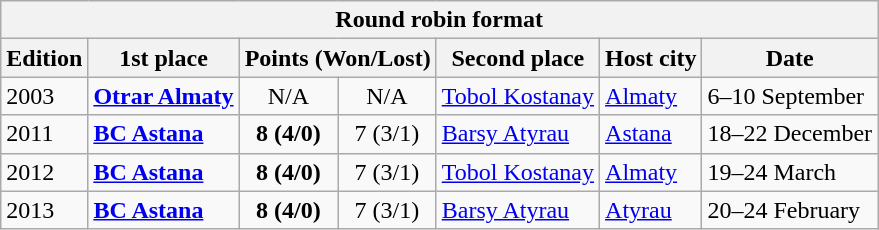<table class="wikitable">
<tr>
<th colspan="8">Round robin format</th>
</tr>
<tr>
<th>Edition</th>
<th>1st place</th>
<th colspan="2">Points (Won/Lost)</th>
<th>Second place</th>
<th>Host city</th>
<th>Date</th>
</tr>
<tr>
<td>2003</td>
<td><strong><a href='#'>Otrar Almaty</a></strong></td>
<td style="text-align: center;">N/A</td>
<td style="text-align: center;">N/A</td>
<td><a href='#'>Tobol Kostanay</a></td>
<td><a href='#'>Almaty</a></td>
<td>6–10 September</td>
</tr>
<tr>
<td>2011</td>
<td><strong><a href='#'>BC Astana</a></strong></td>
<td style="text-align: center;"><strong>8 (4/0)</strong></td>
<td style="text-align: center;">7 (3/1)</td>
<td><a href='#'>Barsy Atyrau</a></td>
<td><a href='#'>Astana</a></td>
<td>18–22 December</td>
</tr>
<tr>
<td>2012</td>
<td><strong><a href='#'>BC Astana</a></strong></td>
<td style="text-align: center;"><strong>8 (4/0)</strong></td>
<td style="text-align: center;">7 (3/1)</td>
<td><a href='#'>Tobol Kostanay</a></td>
<td><a href='#'>Almaty</a></td>
<td>19–24 March</td>
</tr>
<tr>
<td>2013</td>
<td><strong><a href='#'>BC Astana</a></strong></td>
<td style="text-align: center;"><strong>8 (4/0)</strong></td>
<td style="text-align: center;">7 (3/1)</td>
<td><a href='#'>Barsy Atyrau</a></td>
<td><a href='#'>Atyrau</a></td>
<td>20–24 February</td>
</tr>
</table>
